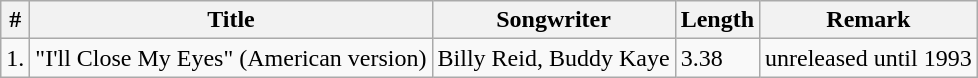<table class="wikitable">
<tr>
<th>#</th>
<th>Title</th>
<th>Songwriter</th>
<th>Length</th>
<th>Remark</th>
</tr>
<tr>
<td>1.</td>
<td>"I'll Close My Eyes" (American version)</td>
<td>Billy Reid, Buddy Kaye</td>
<td>3.38</td>
<td>unreleased until 1993</td>
</tr>
</table>
